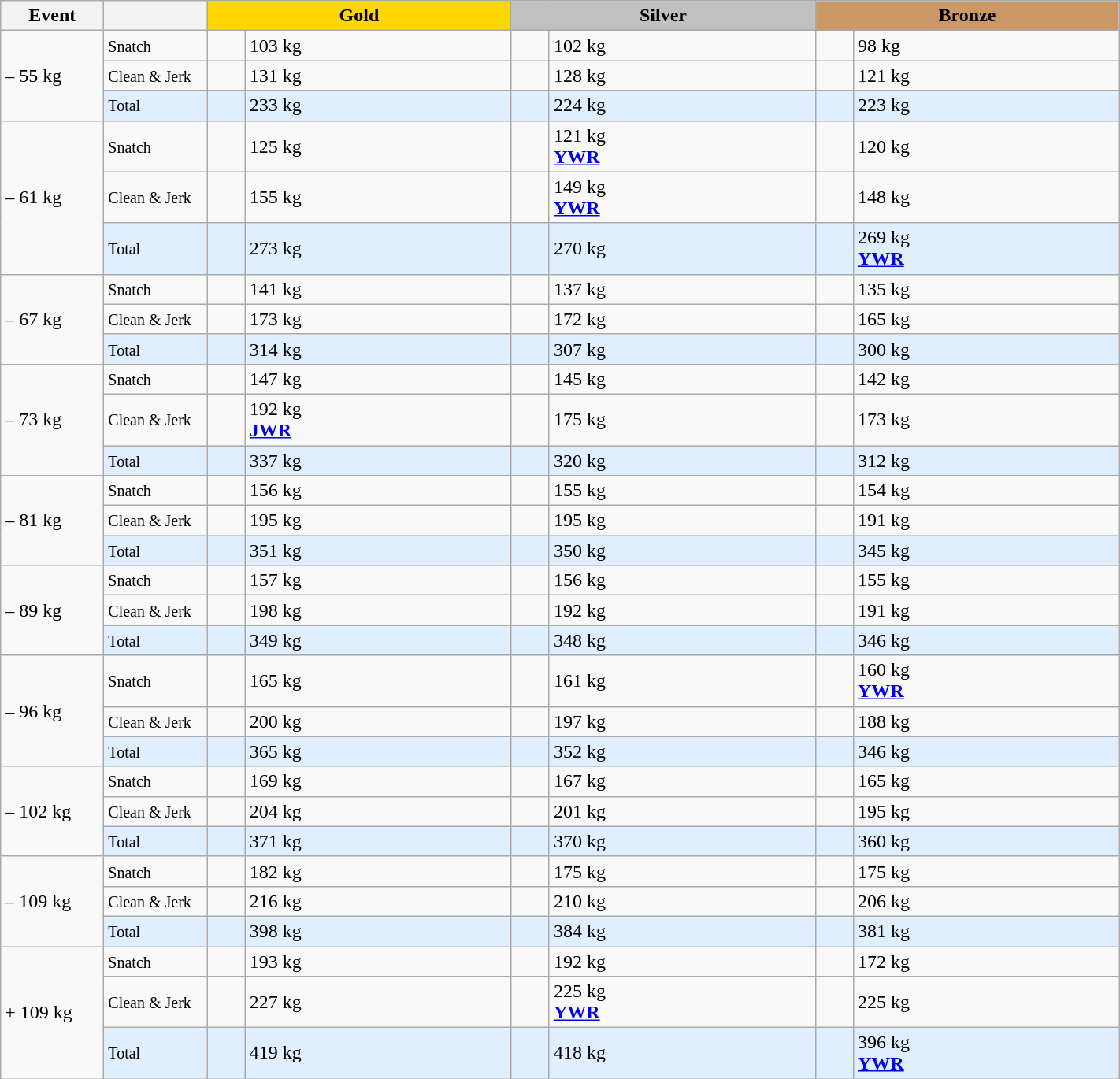<table class="wikitable">
<tr>
<th width=80>Event</th>
<th width=80></th>
<td bgcolor=gold align="center" colspan=2 width=250><strong>Gold</strong></td>
<td bgcolor=silver align="center" colspan=2 width=250><strong>Silver</strong></td>
<td bgcolor=#cc9966 colspan=2 align="center" width=250><strong>Bronze</strong></td>
</tr>
<tr>
<td rowspan=3>– 55 kg</td>
<td><small>Snatch</small></td>
<td></td>
<td>103 kg</td>
<td></td>
<td>102 kg</td>
<td></td>
<td>98 kg</td>
</tr>
<tr>
<td><small>Clean & Jerk</small></td>
<td></td>
<td>131 kg</td>
<td></td>
<td>128 kg</td>
<td></td>
<td>121 kg</td>
</tr>
<tr bgcolor=#dfefff>
<td><small>Total</small></td>
<td></td>
<td>233 kg</td>
<td></td>
<td>224 kg</td>
<td></td>
<td>223 kg</td>
</tr>
<tr>
<td rowspan=3>– 61 kg</td>
<td><small>Snatch</small></td>
<td></td>
<td>125 kg</td>
<td></td>
<td>121 kg<br><strong><a href='#'>YWR</a></strong></td>
<td></td>
<td>120 kg</td>
</tr>
<tr>
<td><small>Clean & Jerk</small></td>
<td></td>
<td>155 kg</td>
<td></td>
<td>149 kg<br><strong><a href='#'>YWR</a></strong></td>
<td></td>
<td>148 kg</td>
</tr>
<tr bgcolor=#dfefff>
<td><small>Total</small></td>
<td></td>
<td>273 kg</td>
<td></td>
<td>270 kg</td>
<td></td>
<td>269 kg<br><strong><a href='#'>YWR</a></strong></td>
</tr>
<tr>
<td rowspan=3>– 67 kg</td>
<td><small>Snatch</small></td>
<td></td>
<td>141 kg</td>
<td></td>
<td>137 kg</td>
<td></td>
<td>135 kg</td>
</tr>
<tr>
<td><small>Clean & Jerk</small></td>
<td></td>
<td>173 kg</td>
<td></td>
<td>172 kg</td>
<td></td>
<td>165 kg</td>
</tr>
<tr bgcolor=#dfefff>
<td><small>Total</small></td>
<td></td>
<td>314 kg</td>
<td></td>
<td>307 kg</td>
<td></td>
<td>300 kg</td>
</tr>
<tr>
<td rowspan=3>– 73 kg</td>
<td><small>Snatch</small></td>
<td></td>
<td>147 kg</td>
<td></td>
<td>145 kg</td>
<td></td>
<td>142 kg</td>
</tr>
<tr>
<td><small>Clean & Jerk</small></td>
<td></td>
<td>192 kg<br><strong><a href='#'>JWR</a></strong></td>
<td></td>
<td>175 kg</td>
<td></td>
<td>173 kg</td>
</tr>
<tr bgcolor=#dfefff>
<td><small>Total</small></td>
<td></td>
<td>337 kg</td>
<td></td>
<td>320 kg</td>
<td></td>
<td>312 kg</td>
</tr>
<tr>
<td rowspan=3>– 81 kg</td>
<td><small>Snatch</small></td>
<td></td>
<td>156 kg</td>
<td></td>
<td>155 kg</td>
<td></td>
<td>154 kg</td>
</tr>
<tr>
<td><small>Clean & Jerk</small></td>
<td></td>
<td>195 kg</td>
<td></td>
<td>195 kg</td>
<td></td>
<td>191 kg</td>
</tr>
<tr bgcolor=#dfefff>
<td><small>Total</small></td>
<td></td>
<td>351 kg</td>
<td></td>
<td>350 kg</td>
<td></td>
<td>345 kg</td>
</tr>
<tr>
<td rowspan=3>– 89 kg</td>
<td><small>Snatch</small></td>
<td></td>
<td>157 kg</td>
<td></td>
<td>156 kg</td>
<td></td>
<td>155 kg</td>
</tr>
<tr>
<td><small>Clean & Jerk</small></td>
<td></td>
<td>198 kg</td>
<td></td>
<td>192 kg</td>
<td></td>
<td>191 kg</td>
</tr>
<tr bgcolor=#dfefff>
<td><small>Total</small></td>
<td></td>
<td>349 kg</td>
<td></td>
<td>348 kg</td>
<td></td>
<td>346 kg</td>
</tr>
<tr>
<td rowspan=3>– 96 kg</td>
<td><small>Snatch</small></td>
<td></td>
<td>165 kg</td>
<td></td>
<td>161 kg</td>
<td></td>
<td>160 kg<br><strong><a href='#'>YWR</a></strong></td>
</tr>
<tr>
<td><small>Clean & Jerk</small></td>
<td></td>
<td>200 kg</td>
<td></td>
<td>197 kg</td>
<td></td>
<td>188 kg</td>
</tr>
<tr bgcolor=#dfefff>
<td><small>Total</small></td>
<td></td>
<td>365 kg</td>
<td></td>
<td>352 kg</td>
<td></td>
<td>346 kg</td>
</tr>
<tr>
<td rowspan=3>– 102 kg</td>
<td><small>Snatch</small></td>
<td></td>
<td>169 kg</td>
<td></td>
<td>167 kg</td>
<td></td>
<td>165 kg</td>
</tr>
<tr>
<td><small>Clean & Jerk</small></td>
<td></td>
<td>204 kg</td>
<td></td>
<td>201 kg</td>
<td></td>
<td>195 kg</td>
</tr>
<tr bgcolor=#dfefff>
<td><small>Total</small></td>
<td></td>
<td>371 kg</td>
<td></td>
<td>370 kg</td>
<td></td>
<td>360 kg</td>
</tr>
<tr>
<td rowspan=3>– 109 kg</td>
<td><small>Snatch</small></td>
<td></td>
<td>182 kg</td>
<td></td>
<td>175 kg</td>
<td></td>
<td>175 kg</td>
</tr>
<tr>
<td><small>Clean & Jerk</small></td>
<td></td>
<td>216 kg</td>
<td></td>
<td>210 kg</td>
<td></td>
<td>206 kg</td>
</tr>
<tr bgcolor=#dfefff>
<td><small>Total</small></td>
<td></td>
<td>398 kg</td>
<td></td>
<td>384 kg</td>
<td></td>
<td>381 kg</td>
</tr>
<tr>
<td rowspan=3>+ 109 kg</td>
<td><small>Snatch</small></td>
<td></td>
<td>193 kg</td>
<td></td>
<td>192 kg</td>
<td></td>
<td>172 kg</td>
</tr>
<tr>
<td><small>Clean & Jerk</small></td>
<td></td>
<td>227 kg</td>
<td></td>
<td>225 kg<br><strong><a href='#'>YWR</a></strong></td>
<td></td>
<td>225 kg</td>
</tr>
<tr bgcolor=#dfefff>
<td><small>Total</small></td>
<td></td>
<td>419 kg</td>
<td></td>
<td>418 kg</td>
<td></td>
<td>396 kg<br><strong><a href='#'>YWR</a></strong></td>
</tr>
</table>
